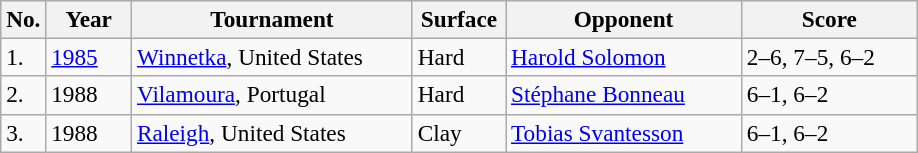<table class="wikitable" style=font-size:97%>
<tr>
<th width=20>No.</th>
<th width=50>Year</th>
<th width=180>Tournament</th>
<th width=55>Surface</th>
<th width=150>Opponent</th>
<th width=110>Score</th>
</tr>
<tr>
<td>1.</td>
<td><a href='#'>1985</a></td>
<td><a href='#'>Winnetka</a>, United States</td>
<td>Hard</td>
<td> <a href='#'>Harold Solomon</a></td>
<td>2–6, 7–5, 6–2</td>
</tr>
<tr>
<td>2.</td>
<td>1988</td>
<td><a href='#'>Vilamoura</a>, Portugal</td>
<td>Hard</td>
<td> <a href='#'>Stéphane Bonneau</a></td>
<td>6–1, 6–2</td>
</tr>
<tr>
<td>3.</td>
<td>1988</td>
<td><a href='#'>Raleigh</a>, United States</td>
<td>Clay</td>
<td> <a href='#'>Tobias Svantesson</a></td>
<td>6–1, 6–2</td>
</tr>
</table>
